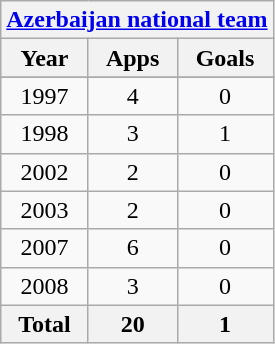<table class="wikitable" style="text-align:center">
<tr>
<th colspan=3><a href='#'>Azerbaijan national team</a></th>
</tr>
<tr>
<th>Year</th>
<th>Apps</th>
<th>Goals</th>
</tr>
<tr>
</tr>
<tr>
<td>1997</td>
<td>4</td>
<td>0</td>
</tr>
<tr>
<td>1998</td>
<td>3</td>
<td>1</td>
</tr>
<tr>
<td>2002</td>
<td>2</td>
<td>0</td>
</tr>
<tr>
<td>2003</td>
<td>2</td>
<td>0</td>
</tr>
<tr>
<td>2007</td>
<td>6</td>
<td>0</td>
</tr>
<tr>
<td>2008</td>
<td>3</td>
<td>0</td>
</tr>
<tr>
<th>Total</th>
<th>20</th>
<th>1</th>
</tr>
</table>
